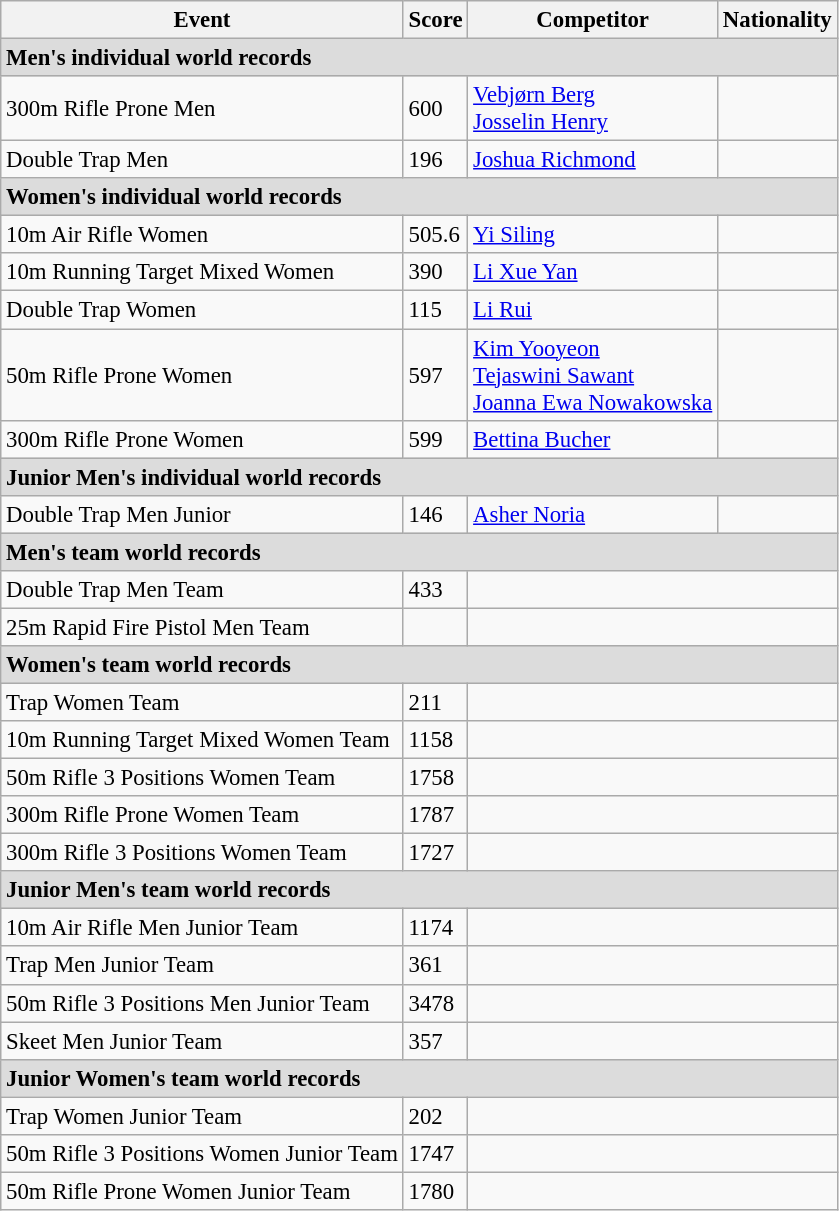<table class=wikitable style="width:470;font-size:95%">
<tr>
<th>Event</th>
<th>Score</th>
<th>Competitor</th>
<th>Nationality</th>
</tr>
<tr>
<td colspan=4 style="background:#dcdcdc"><strong>Men's individual world records</strong></td>
</tr>
<tr>
<td>300m Rifle Prone Men</td>
<td>600</td>
<td><a href='#'>Vebjørn Berg</a><br><a href='#'>Josselin Henry</a></td>
<td><br></td>
</tr>
<tr>
<td>Double Trap Men</td>
<td>196</td>
<td><a href='#'>Joshua Richmond</a></td>
<td></td>
</tr>
<tr>
<td colspan=4 style="background:#dcdcdc"><strong>Women's individual world records</strong></td>
</tr>
<tr>
<td>10m Air Rifle Women</td>
<td>505.6</td>
<td><a href='#'>Yi Siling</a></td>
<td></td>
</tr>
<tr>
<td>10m Running Target Mixed Women</td>
<td>390</td>
<td><a href='#'>Li Xue Yan</a></td>
<td></td>
</tr>
<tr>
<td>Double Trap Women</td>
<td>115</td>
<td><a href='#'>Li Rui</a></td>
<td></td>
</tr>
<tr>
<td>50m Rifle Prone Women</td>
<td>597</td>
<td><a href='#'>Kim Yooyeon</a><br><a href='#'>Tejaswini Sawant</a><br><a href='#'>Joanna Ewa Nowakowska</a></td>
<td><br><br></td>
</tr>
<tr>
<td>300m Rifle Prone Women</td>
<td>599</td>
<td><a href='#'>Bettina Bucher</a></td>
<td></td>
</tr>
<tr>
<td colspan=4 style="background:#dcdcdc"><strong>Junior Men's individual world records</strong></td>
</tr>
<tr>
<td>Double Trap Men Junior</td>
<td>146</td>
<td><a href='#'>Asher Noria</a></td>
<td></td>
</tr>
<tr>
<td colspan=4 style="background:#dcdcdc"><strong>Men's team world records</strong></td>
</tr>
<tr>
<td>Double Trap Men Team</td>
<td>433</td>
<td colspan=2></td>
</tr>
<tr>
<td>25m Rapid Fire Pistol Men Team</td>
<td></td>
<td colspan=2></td>
</tr>
<tr>
<td colspan=4 style="background:#dcdcdc"><strong>Women's team world records</strong></td>
</tr>
<tr>
<td>Trap Women Team</td>
<td>211</td>
<td colspan=2></td>
</tr>
<tr>
<td>10m Running Target Mixed Women Team</td>
<td>1158</td>
<td colspan=2></td>
</tr>
<tr>
<td>50m Rifle 3 Positions Women Team</td>
<td>1758</td>
<td colspan=2></td>
</tr>
<tr>
<td>300m Rifle Prone Women Team</td>
<td>1787</td>
<td colspan=2></td>
</tr>
<tr>
<td>300m Rifle 3 Positions Women Team</td>
<td>1727</td>
<td colspan=2></td>
</tr>
<tr>
<td colspan=4 style="background:#dcdcdc"><strong>Junior Men's team world records</strong></td>
</tr>
<tr>
<td>10m Air Rifle Men Junior Team</td>
<td>1174</td>
<td colspan=2></td>
</tr>
<tr>
<td>Trap Men Junior Team</td>
<td>361</td>
<td colspan=2></td>
</tr>
<tr>
<td>50m Rifle 3 Positions Men Junior Team</td>
<td>3478</td>
<td colspan=2></td>
</tr>
<tr>
<td>Skeet Men Junior Team</td>
<td>357</td>
<td colspan=2></td>
</tr>
<tr>
<td colspan=4 style="background:#dcdcdc"><strong>Junior Women's team world records</strong></td>
</tr>
<tr>
<td>Trap Women Junior Team</td>
<td>202</td>
<td colspan=2></td>
</tr>
<tr>
<td>50m Rifle 3 Positions Women Junior Team</td>
<td>1747</td>
<td colspan=2></td>
</tr>
<tr>
<td>50m Rifle Prone Women Junior Team</td>
<td>1780</td>
<td colspan=2></td>
</tr>
</table>
